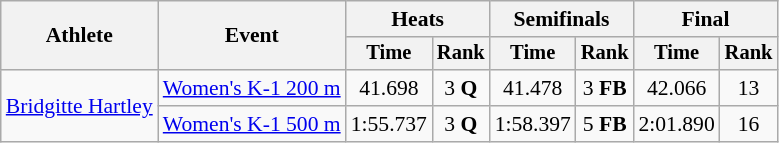<table class=wikitable style="font-size:90%">
<tr>
<th rowspan="2">Athlete</th>
<th rowspan="2">Event</th>
<th colspan=2>Heats</th>
<th colspan=2>Semifinals</th>
<th colspan=2>Final</th>
</tr>
<tr style="font-size:95%">
<th>Time</th>
<th>Rank</th>
<th>Time</th>
<th>Rank</th>
<th>Time</th>
<th>Rank</th>
</tr>
<tr align=center>
<td align=left rowspan=2><a href='#'>Bridgitte Hartley</a></td>
<td align=left><a href='#'>Women's K-1 200 m</a></td>
<td>41.698</td>
<td>3 <strong>Q</strong></td>
<td>41.478</td>
<td>3  <strong>FB</strong></td>
<td>42.066</td>
<td>13</td>
</tr>
<tr align=center>
<td align=left><a href='#'>Women's K-1 500 m</a></td>
<td>1:55.737</td>
<td>3 <strong>Q</strong></td>
<td>1:58.397</td>
<td>5  <strong>FB</strong></td>
<td>2:01.890</td>
<td>16</td>
</tr>
</table>
